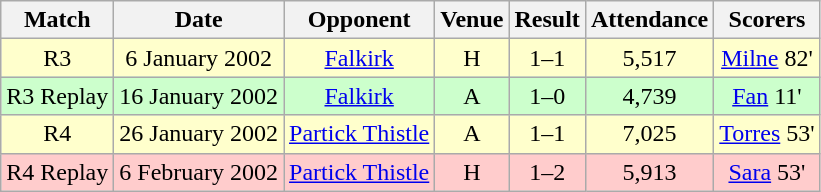<table class="wikitable" style="font-size:100%; text-align:center">
<tr>
<th>Match</th>
<th>Date</th>
<th>Opponent</th>
<th>Venue</th>
<th>Result</th>
<th>Attendance</th>
<th>Scorers</th>
</tr>
<tr style="background: #FFFFCC;">
<td>R3</td>
<td>6 January 2002</td>
<td><a href='#'>Falkirk</a></td>
<td>H</td>
<td>1–1</td>
<td>5,517</td>
<td><a href='#'>Milne</a> 82'</td>
</tr>
<tr style="background: #CCFFCC;">
<td>R3 Replay</td>
<td>16 January 2002</td>
<td><a href='#'>Falkirk</a></td>
<td>A</td>
<td>1–0</td>
<td>4,739</td>
<td><a href='#'>Fan</a> 11'</td>
</tr>
<tr style="background: #FFFFCC;">
<td>R4</td>
<td>26 January 2002</td>
<td><a href='#'>Partick Thistle</a></td>
<td>A</td>
<td>1–1</td>
<td>7,025</td>
<td><a href='#'>Torres</a> 53'</td>
</tr>
<tr style="background: #FFCCCC;">
<td>R4 Replay</td>
<td>6 February 2002</td>
<td><a href='#'>Partick Thistle</a></td>
<td>H</td>
<td>1–2</td>
<td>5,913</td>
<td><a href='#'>Sara</a> 53'</td>
</tr>
</table>
